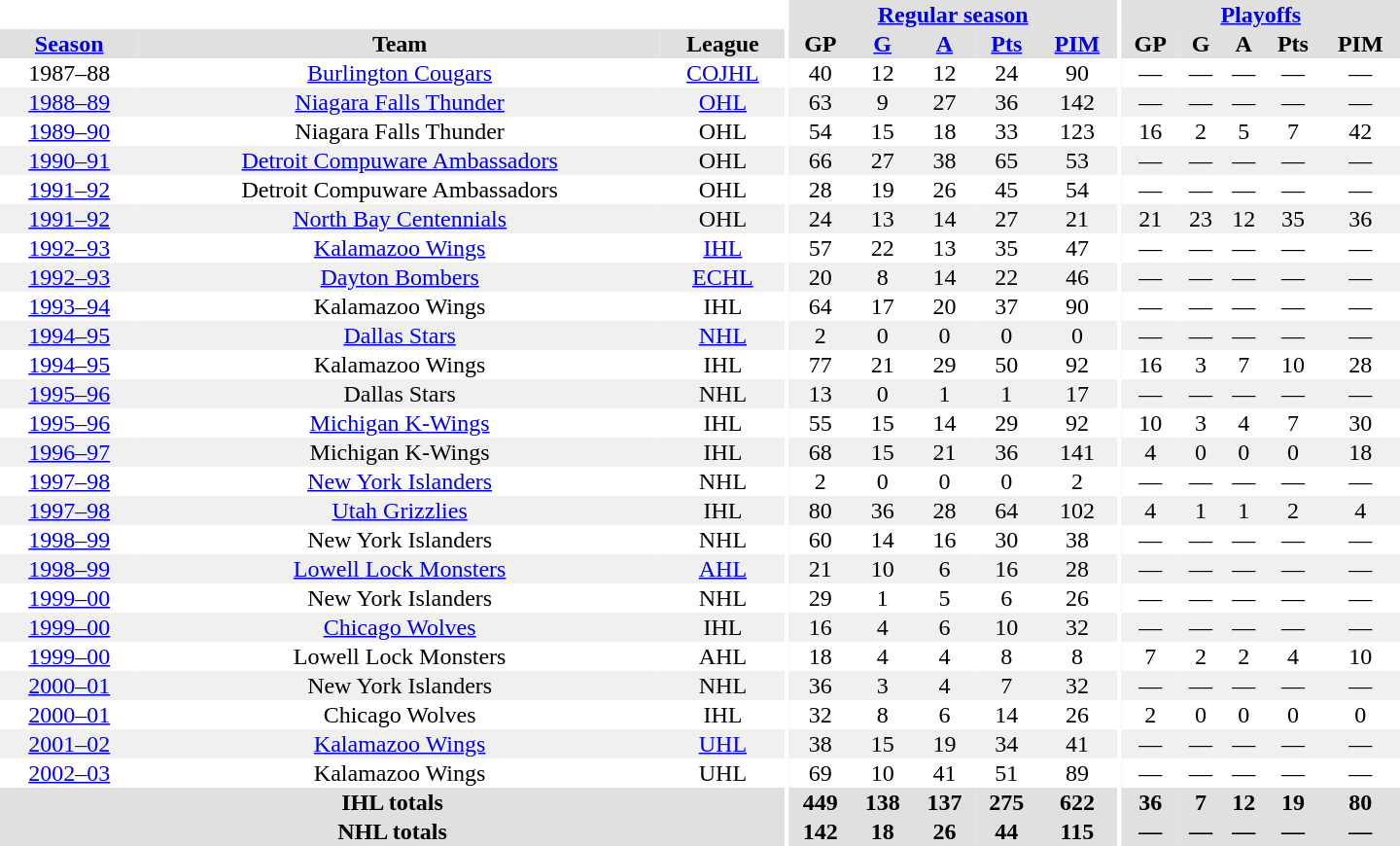<table border="0" cellpadding="1" cellspacing="0" style="text-align:center; width:60em">
<tr bgcolor="#e0e0e0">
<th colspan="3" bgcolor="#ffffff"></th>
<th rowspan="100" bgcolor="#ffffff"></th>
<th colspan="5"><a href='#'>Regular season</a></th>
<th rowspan="100" bgcolor="#ffffff"></th>
<th colspan="5"><a href='#'>Playoffs</a></th>
</tr>
<tr bgcolor="#e0e0e0">
<th><a href='#'>Season</a></th>
<th>Team</th>
<th>League</th>
<th>GP</th>
<th><a href='#'>G</a></th>
<th><a href='#'>A</a></th>
<th><a href='#'>Pts</a></th>
<th><a href='#'>PIM</a></th>
<th>GP</th>
<th>G</th>
<th>A</th>
<th>Pts</th>
<th>PIM</th>
</tr>
<tr>
<td>1987–88</td>
<td><a href='#'>Burlington Cougars</a></td>
<td><a href='#'>COJHL</a></td>
<td>40</td>
<td>12</td>
<td>12</td>
<td>24</td>
<td>90</td>
<td>—</td>
<td>—</td>
<td>—</td>
<td>—</td>
<td>—</td>
</tr>
<tr bgcolor="#f0f0f0">
<td><a href='#'>1988–89</a></td>
<td><a href='#'>Niagara Falls Thunder</a></td>
<td><a href='#'>OHL</a></td>
<td>63</td>
<td>9</td>
<td>27</td>
<td>36</td>
<td>142</td>
<td>—</td>
<td>—</td>
<td>—</td>
<td>—</td>
<td>—</td>
</tr>
<tr>
<td><a href='#'>1989–90</a></td>
<td>Niagara Falls Thunder</td>
<td>OHL</td>
<td>54</td>
<td>15</td>
<td>18</td>
<td>33</td>
<td>123</td>
<td>16</td>
<td>2</td>
<td>5</td>
<td>7</td>
<td>42</td>
</tr>
<tr bgcolor="#f0f0f0">
<td><a href='#'>1990–91</a></td>
<td><a href='#'>Detroit Compuware Ambassadors</a></td>
<td>OHL</td>
<td>66</td>
<td>27</td>
<td>38</td>
<td>65</td>
<td>53</td>
<td>—</td>
<td>—</td>
<td>—</td>
<td>—</td>
<td>—</td>
</tr>
<tr>
<td><a href='#'>1991–92</a></td>
<td>Detroit Compuware Ambassadors</td>
<td>OHL</td>
<td>28</td>
<td>19</td>
<td>26</td>
<td>45</td>
<td>54</td>
<td>—</td>
<td>—</td>
<td>—</td>
<td>—</td>
<td>—</td>
</tr>
<tr bgcolor="#f0f0f0">
<td><a href='#'>1991–92</a></td>
<td><a href='#'>North Bay Centennials</a></td>
<td>OHL</td>
<td>24</td>
<td>13</td>
<td>14</td>
<td>27</td>
<td>21</td>
<td>21</td>
<td>23</td>
<td>12</td>
<td>35</td>
<td>36</td>
</tr>
<tr>
<td><a href='#'>1992–93</a></td>
<td><a href='#'>Kalamazoo Wings</a></td>
<td><a href='#'>IHL</a></td>
<td>57</td>
<td>22</td>
<td>13</td>
<td>35</td>
<td>47</td>
<td>—</td>
<td>—</td>
<td>—</td>
<td>—</td>
<td>—</td>
</tr>
<tr bgcolor="#f0f0f0">
<td><a href='#'>1992–93</a></td>
<td><a href='#'>Dayton Bombers</a></td>
<td><a href='#'>ECHL</a></td>
<td>20</td>
<td>8</td>
<td>14</td>
<td>22</td>
<td>46</td>
<td>—</td>
<td>—</td>
<td>—</td>
<td>—</td>
<td>—</td>
</tr>
<tr>
<td><a href='#'>1993–94</a></td>
<td>Kalamazoo Wings</td>
<td>IHL</td>
<td>64</td>
<td>17</td>
<td>20</td>
<td>37</td>
<td>90</td>
<td>—</td>
<td>—</td>
<td>—</td>
<td>—</td>
<td>—</td>
</tr>
<tr bgcolor="#f0f0f0">
<td><a href='#'>1994–95</a></td>
<td><a href='#'>Dallas Stars</a></td>
<td><a href='#'>NHL</a></td>
<td>2</td>
<td>0</td>
<td>0</td>
<td>0</td>
<td>0</td>
<td>—</td>
<td>—</td>
<td>—</td>
<td>—</td>
<td>—</td>
</tr>
<tr>
<td><a href='#'>1994–95</a></td>
<td>Kalamazoo Wings</td>
<td>IHL</td>
<td>77</td>
<td>21</td>
<td>29</td>
<td>50</td>
<td>92</td>
<td>16</td>
<td>3</td>
<td>7</td>
<td>10</td>
<td>28</td>
</tr>
<tr bgcolor="#f0f0f0">
<td><a href='#'>1995–96</a></td>
<td>Dallas Stars</td>
<td>NHL</td>
<td>13</td>
<td>0</td>
<td>1</td>
<td>1</td>
<td>17</td>
<td>—</td>
<td>—</td>
<td>—</td>
<td>—</td>
<td>—</td>
</tr>
<tr>
<td><a href='#'>1995–96</a></td>
<td><a href='#'>Michigan K-Wings</a></td>
<td>IHL</td>
<td>55</td>
<td>15</td>
<td>14</td>
<td>29</td>
<td>92</td>
<td>10</td>
<td>3</td>
<td>4</td>
<td>7</td>
<td>30</td>
</tr>
<tr bgcolor="#f0f0f0">
<td><a href='#'>1996–97</a></td>
<td>Michigan K-Wings</td>
<td>IHL</td>
<td>68</td>
<td>15</td>
<td>21</td>
<td>36</td>
<td>141</td>
<td>4</td>
<td>0</td>
<td>0</td>
<td>0</td>
<td>18</td>
</tr>
<tr>
<td><a href='#'>1997–98</a></td>
<td><a href='#'>New York Islanders</a></td>
<td>NHL</td>
<td>2</td>
<td>0</td>
<td>0</td>
<td>0</td>
<td>2</td>
<td>—</td>
<td>—</td>
<td>—</td>
<td>—</td>
<td>—</td>
</tr>
<tr bgcolor="#f0f0f0">
<td><a href='#'>1997–98</a></td>
<td><a href='#'>Utah Grizzlies</a></td>
<td>IHL</td>
<td>80</td>
<td>36</td>
<td>28</td>
<td>64</td>
<td>102</td>
<td>4</td>
<td>1</td>
<td>1</td>
<td>2</td>
<td>4</td>
</tr>
<tr>
<td><a href='#'>1998–99</a></td>
<td>New York Islanders</td>
<td>NHL</td>
<td>60</td>
<td>14</td>
<td>16</td>
<td>30</td>
<td>38</td>
<td>—</td>
<td>—</td>
<td>—</td>
<td>—</td>
<td>—</td>
</tr>
<tr bgcolor="#f0f0f0">
<td><a href='#'>1998–99</a></td>
<td><a href='#'>Lowell Lock Monsters</a></td>
<td><a href='#'>AHL</a></td>
<td>21</td>
<td>10</td>
<td>6</td>
<td>16</td>
<td>28</td>
<td>—</td>
<td>—</td>
<td>—</td>
<td>—</td>
<td>—</td>
</tr>
<tr>
<td><a href='#'>1999–00</a></td>
<td>New York Islanders</td>
<td>NHL</td>
<td>29</td>
<td>1</td>
<td>5</td>
<td>6</td>
<td>26</td>
<td>—</td>
<td>—</td>
<td>—</td>
<td>—</td>
<td>—</td>
</tr>
<tr bgcolor="#f0f0f0">
<td><a href='#'>1999–00</a></td>
<td><a href='#'>Chicago Wolves</a></td>
<td>IHL</td>
<td>16</td>
<td>4</td>
<td>6</td>
<td>10</td>
<td>32</td>
<td>—</td>
<td>—</td>
<td>—</td>
<td>—</td>
<td>—</td>
</tr>
<tr>
<td><a href='#'>1999–00</a></td>
<td>Lowell Lock Monsters</td>
<td>AHL</td>
<td>18</td>
<td>4</td>
<td>4</td>
<td>8</td>
<td>8</td>
<td>7</td>
<td>2</td>
<td>2</td>
<td>4</td>
<td>10</td>
</tr>
<tr bgcolor="#f0f0f0">
<td><a href='#'>2000–01</a></td>
<td>New York Islanders</td>
<td>NHL</td>
<td>36</td>
<td>3</td>
<td>4</td>
<td>7</td>
<td>32</td>
<td>—</td>
<td>—</td>
<td>—</td>
<td>—</td>
<td>—</td>
</tr>
<tr>
<td><a href='#'>2000–01</a></td>
<td>Chicago Wolves</td>
<td>IHL</td>
<td>32</td>
<td>8</td>
<td>6</td>
<td>14</td>
<td>26</td>
<td>2</td>
<td>0</td>
<td>0</td>
<td>0</td>
<td>0</td>
</tr>
<tr bgcolor="#f0f0f0">
<td><a href='#'>2001–02</a></td>
<td><a href='#'>Kalamazoo Wings</a></td>
<td><a href='#'>UHL</a></td>
<td>38</td>
<td>15</td>
<td>19</td>
<td>34</td>
<td>41</td>
<td>—</td>
<td>—</td>
<td>—</td>
<td>—</td>
<td>—</td>
</tr>
<tr>
<td><a href='#'>2002–03</a></td>
<td>Kalamazoo Wings</td>
<td>UHL</td>
<td>69</td>
<td>10</td>
<td>41</td>
<td>51</td>
<td>89</td>
<td>—</td>
<td>—</td>
<td>—</td>
<td>—</td>
<td>—</td>
</tr>
<tr bgcolor="#e0e0e0">
<th colspan="3">IHL totals</th>
<th>449</th>
<th>138</th>
<th>137</th>
<th>275</th>
<th>622</th>
<th>36</th>
<th>7</th>
<th>12</th>
<th>19</th>
<th>80</th>
</tr>
<tr bgcolor="#e0e0e0">
<th colspan="3">NHL totals</th>
<th>142</th>
<th>18</th>
<th>26</th>
<th>44</th>
<th>115</th>
<th>—</th>
<th>—</th>
<th>—</th>
<th>—</th>
<th>—</th>
</tr>
</table>
